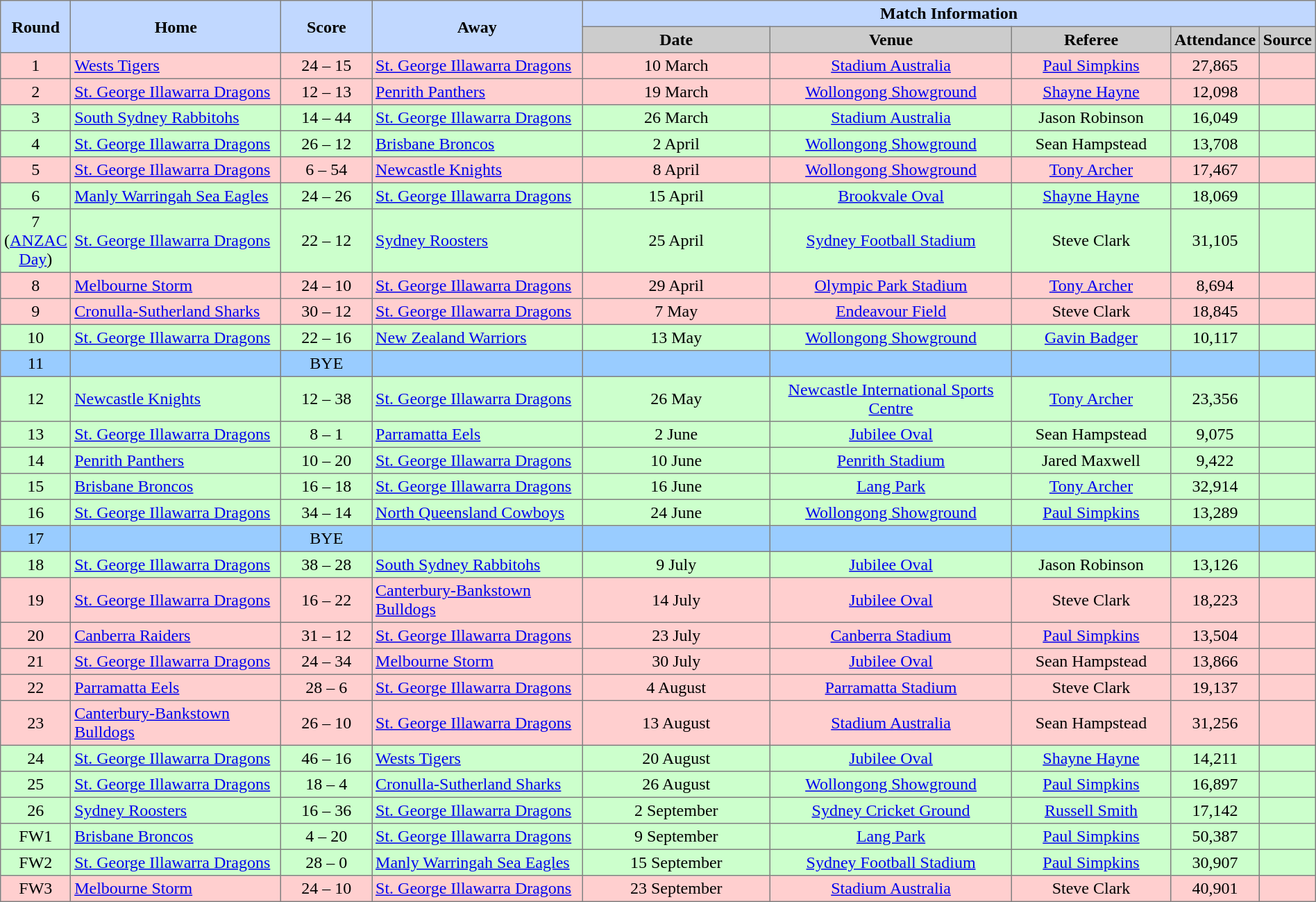<table width="100%" cellspacing="0" cellpadding="3" border="1" style="border-collapse:collapse; text-align:center;">
<tr bgcolor=#C1D8FF>
<th rowspan="2" width="1%">Round</th>
<th rowspan="2" width="19%">Home</th>
<th rowspan="2" width="8%">Score</th>
<th rowspan="2" width="19%">Away</th>
<th colspan="6">Match Information</th>
</tr>
<tr bgcolor="#CCCCCC">
<th width="17%">Date</th>
<th width="22%">Venue</th>
<th width="50%">Referee</th>
<th width="7%">Attendance</th>
<td><strong>Source</strong></td>
</tr>
<tr style="text-align:center; background:#FFCFCF;">
<td>1</td>
<td align="left"> <a href='#'>Wests Tigers</a></td>
<td>24 – 15</td>
<td align="left"> <a href='#'>St. George Illawarra Dragons</a></td>
<td>10 March</td>
<td><a href='#'>Stadium Australia</a></td>
<td><a href='#'>Paul Simpkins</a></td>
<td>27,865</td>
<td></td>
</tr>
<tr style="text-align:center; background:#FFCFCF;">
<td>2</td>
<td align="left"> <a href='#'>St. George Illawarra Dragons</a></td>
<td>12 – 13</td>
<td align="left"> <a href='#'>Penrith Panthers</a></td>
<td>19 March</td>
<td><a href='#'>Wollongong Showground</a></td>
<td><a href='#'>Shayne Hayne</a></td>
<td>12,098</td>
<td></td>
</tr>
<tr style="text-align:center; background:#cfc;">
<td>3</td>
<td align="left"> <a href='#'>South Sydney Rabbitohs</a></td>
<td>14 – 44</td>
<td align="left"> <a href='#'>St. George Illawarra Dragons</a></td>
<td>26 March</td>
<td><a href='#'>Stadium Australia</a></td>
<td>Jason Robinson</td>
<td>16,049</td>
<td></td>
</tr>
<tr style="text-align:center; background:#cfc;">
<td>4</td>
<td align="left"> <a href='#'>St. George Illawarra Dragons</a></td>
<td>26 – 12</td>
<td align="left"> <a href='#'>Brisbane Broncos</a></td>
<td>2 April</td>
<td><a href='#'>Wollongong Showground</a></td>
<td>Sean Hampstead</td>
<td>13,708</td>
<td></td>
</tr>
<tr style="text-align:center; background:#FFCFCF;">
<td>5</td>
<td align="left"> <a href='#'>St. George Illawarra Dragons</a></td>
<td>6 – 54</td>
<td align="left"> <a href='#'>Newcastle Knights</a></td>
<td>8 April</td>
<td><a href='#'>Wollongong Showground</a></td>
<td><a href='#'>Tony Archer</a></td>
<td>17,467</td>
<td></td>
</tr>
<tr style="text-align:center; background:#cfc;">
<td>6</td>
<td align="left"> <a href='#'>Manly Warringah Sea Eagles</a></td>
<td>24 – 26</td>
<td align="left"> <a href='#'>St. George Illawarra Dragons</a></td>
<td>15 April</td>
<td><a href='#'>Brookvale Oval</a></td>
<td><a href='#'>Shayne Hayne</a></td>
<td>18,069</td>
<td></td>
</tr>
<tr style="text-align:center; background:#cfc;">
<td>7 (<a href='#'>ANZAC Day</a>)</td>
<td align="left"> <a href='#'>St. George Illawarra Dragons</a></td>
<td>22 – 12</td>
<td align="left"> <a href='#'>Sydney Roosters</a></td>
<td>25 April</td>
<td><a href='#'>Sydney Football Stadium</a></td>
<td>Steve Clark</td>
<td>31,105</td>
<td></td>
</tr>
<tr style="text-align:center; background:#FFCFCF;">
<td>8</td>
<td align="left"> <a href='#'>Melbourne Storm</a></td>
<td>24 – 10</td>
<td align="left"> <a href='#'>St. George Illawarra Dragons</a></td>
<td>29 April</td>
<td><a href='#'>Olympic Park Stadium</a></td>
<td><a href='#'>Tony Archer</a></td>
<td>8,694</td>
<td></td>
</tr>
<tr style="text-align:center; background:#FFCFCF;">
<td>9</td>
<td align="left"> <a href='#'>Cronulla-Sutherland Sharks</a></td>
<td>30 – 12</td>
<td align="left"> <a href='#'>St. George Illawarra Dragons</a></td>
<td>7 May</td>
<td><a href='#'>Endeavour Field</a></td>
<td>Steve Clark</td>
<td>18,845</td>
<td></td>
</tr>
<tr style="text-align:center; background:#cfc;">
<td>10</td>
<td align="left"> <a href='#'>St. George Illawarra Dragons</a></td>
<td>22 – 16</td>
<td align="left"> <a href='#'>New Zealand Warriors</a></td>
<td>13 May</td>
<td><a href='#'>Wollongong Showground</a></td>
<td><a href='#'>Gavin Badger</a></td>
<td>10,117</td>
<td></td>
</tr>
<tr style="text-align:center; background:#99ccff;">
<td>11</td>
<td align="left"></td>
<td>BYE</td>
<td align="left"></td>
<td></td>
<td></td>
<td></td>
<td></td>
<td></td>
</tr>
<tr style="text-align:center; background:#cfc;">
<td>12</td>
<td align="left"> <a href='#'>Newcastle Knights</a></td>
<td>12 – 38</td>
<td align="left"> <a href='#'>St. George Illawarra Dragons</a></td>
<td>26 May</td>
<td><a href='#'>Newcastle International Sports Centre</a></td>
<td><a href='#'>Tony Archer</a></td>
<td>23,356</td>
<td></td>
</tr>
<tr style="text-align:center; background:#cfc;">
<td>13</td>
<td align="left"> <a href='#'>St. George Illawarra Dragons</a></td>
<td>8 – 1</td>
<td align="left"> <a href='#'>Parramatta Eels</a></td>
<td>2 June</td>
<td><a href='#'>Jubilee Oval</a></td>
<td>Sean Hampstead</td>
<td>9,075</td>
<td></td>
</tr>
<tr style="text-align:center; background:#cfc;">
<td>14</td>
<td align="left"> <a href='#'>Penrith Panthers</a></td>
<td>10 – 20</td>
<td align="left"> <a href='#'>St. George Illawarra Dragons</a></td>
<td>10 June</td>
<td><a href='#'>Penrith Stadium</a></td>
<td>Jared Maxwell</td>
<td>9,422</td>
<td></td>
</tr>
<tr style="text-align:center; background:#cfc;">
<td>15</td>
<td align="left"> <a href='#'>Brisbane Broncos</a></td>
<td>16 – 18</td>
<td align="left"> <a href='#'>St. George Illawarra Dragons</a></td>
<td>16 June</td>
<td><a href='#'>Lang Park</a></td>
<td><a href='#'>Tony Archer</a></td>
<td>32,914</td>
<td></td>
</tr>
<tr style="text-align:center; background:#cfc;">
<td>16</td>
<td align="left"> <a href='#'>St. George Illawarra Dragons</a></td>
<td>34 – 14</td>
<td align="left"> <a href='#'>North Queensland Cowboys</a></td>
<td>24 June</td>
<td><a href='#'>Wollongong Showground</a></td>
<td><a href='#'>Paul Simpkins</a></td>
<td>13,289</td>
<td></td>
</tr>
<tr style="text-align:center; background:#99ccff;">
<td>17</td>
<td align="left"></td>
<td>BYE</td>
<td align="left"></td>
<td></td>
<td></td>
<td></td>
<td></td>
<td></td>
</tr>
<tr style="text-align:center; background:#cfc;">
<td>18</td>
<td align="left"> <a href='#'>St. George Illawarra Dragons</a></td>
<td>38 – 28</td>
<td align="left"> <a href='#'>South Sydney Rabbitohs</a></td>
<td>9 July</td>
<td><a href='#'>Jubilee Oval</a></td>
<td>Jason Robinson</td>
<td>13,126</td>
<td></td>
</tr>
<tr style="text-align:center; background:#FFCFCF;">
<td>19</td>
<td align="left"> <a href='#'>St. George Illawarra Dragons</a></td>
<td>16 – 22</td>
<td align="left"> <a href='#'>Canterbury-Bankstown Bulldogs</a></td>
<td>14 July</td>
<td><a href='#'>Jubilee Oval</a></td>
<td>Steve Clark</td>
<td>18,223</td>
<td></td>
</tr>
<tr style="text-align:center; background:#FFCFCF;">
<td>20</td>
<td align="left"> <a href='#'>Canberra Raiders</a></td>
<td>31 – 12</td>
<td align="left"> <a href='#'>St. George Illawarra Dragons</a></td>
<td>23 July</td>
<td><a href='#'>Canberra Stadium</a></td>
<td><a href='#'>Paul Simpkins</a></td>
<td>13,504</td>
<td></td>
</tr>
<tr style="text-align:center; background:#FFCFCF;">
<td>21</td>
<td align="left"> <a href='#'>St. George Illawarra Dragons</a></td>
<td>24 – 34</td>
<td align="left"> <a href='#'>Melbourne Storm</a></td>
<td>30 July</td>
<td><a href='#'>Jubilee Oval</a></td>
<td>Sean Hampstead</td>
<td>13,866</td>
<td></td>
</tr>
<tr style="text-align:center; background:#FFCFCF;">
<td>22</td>
<td align="left"> <a href='#'>Parramatta Eels</a></td>
<td>28 – 6</td>
<td align="left"> <a href='#'>St. George Illawarra Dragons</a></td>
<td>4 August</td>
<td><a href='#'>Parramatta Stadium</a></td>
<td>Steve Clark</td>
<td>19,137</td>
<td></td>
</tr>
<tr style="text-align:center; background:#FFCFCF;">
<td>23</td>
<td align="left"> <a href='#'>Canterbury-Bankstown Bulldogs</a></td>
<td>26 – 10</td>
<td align="left"> <a href='#'>St. George Illawarra Dragons</a></td>
<td>13 August</td>
<td><a href='#'>Stadium Australia</a></td>
<td>Sean Hampstead</td>
<td>31,256</td>
<td></td>
</tr>
<tr style="text-align:center; background:#cfc;">
<td>24</td>
<td align="left"> <a href='#'>St. George Illawarra Dragons</a></td>
<td>46 – 16</td>
<td align="left"> <a href='#'>Wests Tigers</a></td>
<td>20 August</td>
<td><a href='#'>Jubilee Oval</a></td>
<td><a href='#'>Shayne Hayne</a></td>
<td>14,211</td>
<td></td>
</tr>
<tr style="text-align:center; background:#cfc;">
<td>25</td>
<td align="left"> <a href='#'>St. George Illawarra Dragons</a></td>
<td>18 – 4</td>
<td align="left"> <a href='#'>Cronulla-Sutherland Sharks</a></td>
<td>26 August</td>
<td><a href='#'>Wollongong Showground</a></td>
<td><a href='#'>Paul Simpkins</a></td>
<td>16,897</td>
<td></td>
</tr>
<tr style="text-align:center; background:#cfc;">
<td>26</td>
<td align="left"> <a href='#'>Sydney Roosters</a></td>
<td>16 – 36</td>
<td align="left"> <a href='#'>St. George Illawarra Dragons</a></td>
<td>2 September</td>
<td><a href='#'>Sydney Cricket Ground</a></td>
<td><a href='#'>Russell Smith</a></td>
<td>17,142</td>
<td></td>
</tr>
<tr style="text-align:center; background:#cfc;">
<td>FW1</td>
<td align="left"> <a href='#'>Brisbane Broncos</a></td>
<td>4 – 20</td>
<td align="left"> <a href='#'>St. George Illawarra Dragons</a></td>
<td>9 September</td>
<td><a href='#'>Lang Park</a></td>
<td><a href='#'>Paul Simpkins</a></td>
<td>50,387</td>
<td></td>
</tr>
<tr style="text-align:center; background:#cfc;">
<td>FW2</td>
<td align="left"> <a href='#'>St. George Illawarra Dragons</a></td>
<td>28 – 0</td>
<td align="left"> <a href='#'>Manly Warringah Sea Eagles</a></td>
<td>15 September</td>
<td><a href='#'>Sydney Football Stadium</a></td>
<td><a href='#'>Paul Simpkins</a></td>
<td>30,907</td>
<td></td>
</tr>
<tr style="text-align:center; background:#FFCFCF;">
<td>FW3</td>
<td align="left"> <a href='#'>Melbourne Storm</a></td>
<td>24 – 10</td>
<td align="left"> <a href='#'>St. George Illawarra Dragons</a></td>
<td>23 September</td>
<td><a href='#'>Stadium Australia</a></td>
<td>Steve Clark</td>
<td>40,901</td>
<td></td>
</tr>
</table>
